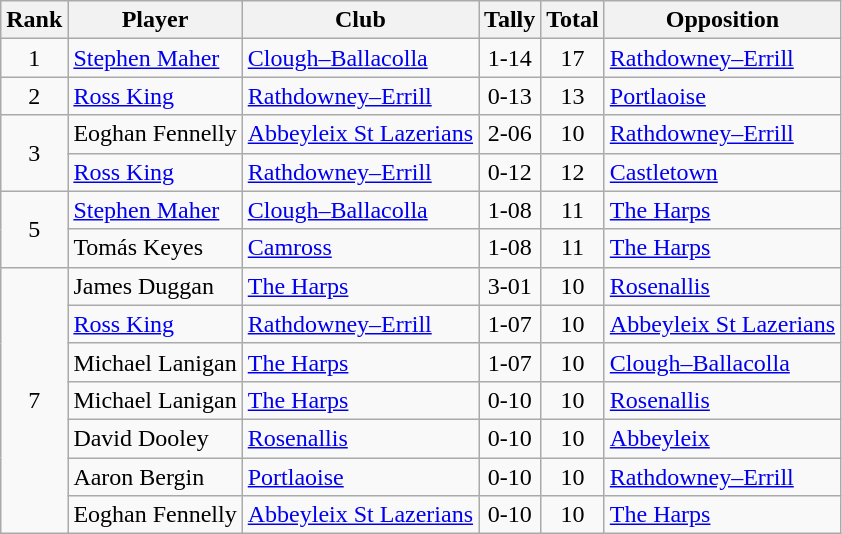<table class="wikitable">
<tr>
<th>Rank</th>
<th>Player</th>
<th>Club</th>
<th>Tally</th>
<th>Total</th>
<th>Opposition</th>
</tr>
<tr>
<td rowspan="1" style="text-align:center;">1</td>
<td><a href='#'>Stephen Maher</a></td>
<td><a href='#'>Clough–Ballacolla</a></td>
<td align=center>1-14</td>
<td align=center>17</td>
<td><a href='#'>Rathdowney–Errill</a></td>
</tr>
<tr>
<td rowspan="1" style="text-align:center;">2</td>
<td><a href='#'>Ross King</a></td>
<td><a href='#'>Rathdowney–Errill</a></td>
<td align=center>0-13</td>
<td align=center>13</td>
<td><a href='#'>Portlaoise</a></td>
</tr>
<tr>
<td rowspan="2" style="text-align:center;">3</td>
<td>Eoghan Fennelly</td>
<td><a href='#'>Abbeyleix St Lazerians</a></td>
<td align=center>2-06</td>
<td align=center>10</td>
<td><a href='#'>Rathdowney–Errill</a></td>
</tr>
<tr>
<td><a href='#'>Ross King</a></td>
<td><a href='#'>Rathdowney–Errill</a></td>
<td align=center>0-12</td>
<td align=center>12</td>
<td><a href='#'>Castletown</a></td>
</tr>
<tr>
<td rowspan="2" style="text-align:center;">5</td>
<td><a href='#'>Stephen Maher</a></td>
<td><a href='#'>Clough–Ballacolla</a></td>
<td align=center>1-08</td>
<td align=center>11</td>
<td><a href='#'>The Harps</a></td>
</tr>
<tr>
<td>Tomás Keyes</td>
<td><a href='#'>Camross</a></td>
<td align=center>1-08</td>
<td align=center>11</td>
<td><a href='#'>The Harps</a></td>
</tr>
<tr>
<td rowspan="7" style="text-align:center;">7</td>
<td>James Duggan</td>
<td><a href='#'>The Harps</a></td>
<td align=center>3-01</td>
<td align=center>10</td>
<td><a href='#'>Rosenallis</a></td>
</tr>
<tr>
<td><a href='#'>Ross King</a></td>
<td><a href='#'>Rathdowney–Errill</a></td>
<td align=center>1-07</td>
<td align=center>10</td>
<td><a href='#'>Abbeyleix St Lazerians</a></td>
</tr>
<tr>
<td>Michael Lanigan</td>
<td><a href='#'>The Harps</a></td>
<td align=center>1-07</td>
<td align=center>10</td>
<td><a href='#'>Clough–Ballacolla</a></td>
</tr>
<tr>
<td>Michael Lanigan</td>
<td><a href='#'>The Harps</a></td>
<td align=center>0-10</td>
<td align=center>10</td>
<td><a href='#'>Rosenallis</a></td>
</tr>
<tr>
<td>David Dooley</td>
<td><a href='#'>Rosenallis</a></td>
<td align=center>0-10</td>
<td align=center>10</td>
<td><a href='#'>Abbeyleix</a></td>
</tr>
<tr>
<td>Aaron Bergin</td>
<td><a href='#'>Portlaoise</a></td>
<td align=center>0-10</td>
<td align=center>10</td>
<td><a href='#'>Rathdowney–Errill</a></td>
</tr>
<tr>
<td>Eoghan Fennelly</td>
<td><a href='#'>Abbeyleix St Lazerians</a></td>
<td align=center>0-10</td>
<td align=center>10</td>
<td><a href='#'>The Harps</a></td>
</tr>
</table>
